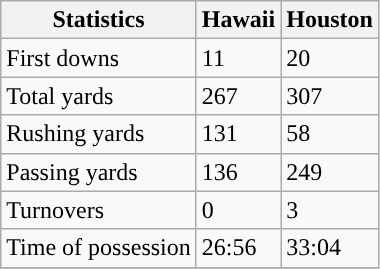<table class="wikitable">
<tr>
<th>Statistics</th>
<th>Hawaii</th>
<th>Houston</th>
</tr>
<tr>
<td>First downs</td>
<td>11</td>
<td>20</td>
</tr>
<tr>
<td>Total yards</td>
<td>267</td>
<td>307</td>
</tr>
<tr>
<td>Rushing yards</td>
<td>131</td>
<td>58</td>
</tr>
<tr>
<td>Passing yards</td>
<td>136</td>
<td>249</td>
</tr>
<tr>
<td>Turnovers</td>
<td>0</td>
<td>3</td>
</tr>
<tr>
<td>Time of possession</td>
<td>26:56</td>
<td>33:04</td>
</tr>
<tr>
</tr>
</table>
